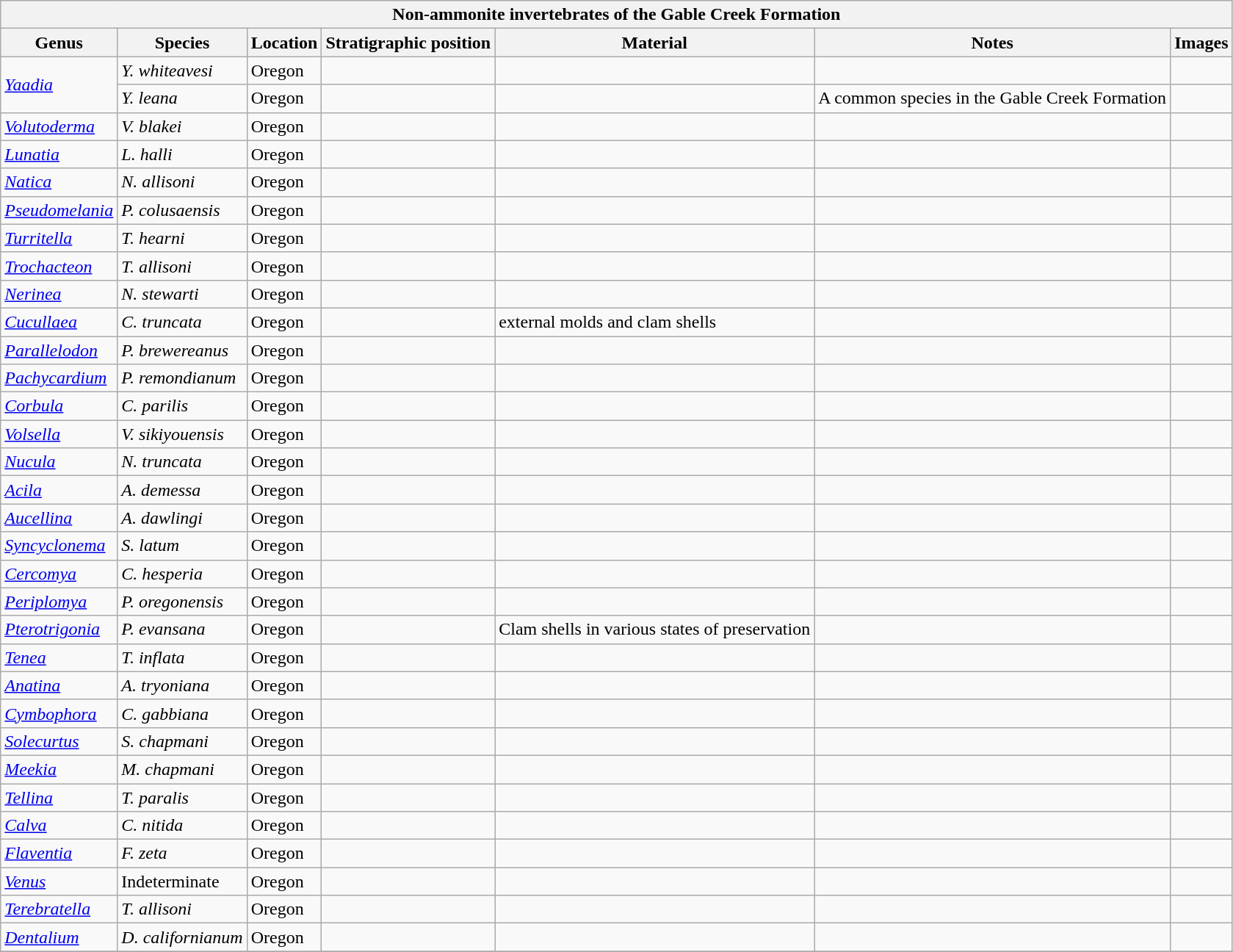<table class="wikitable sortable">
<tr>
<th colspan="7" align="center"><strong>Non-ammonite invertebrates of the Gable Creek Formation</strong></th>
</tr>
<tr>
<th>Genus</th>
<th>Species</th>
<th>Location</th>
<th>Stratigraphic position</th>
<th>Material</th>
<th>Notes</th>
<th>Images</th>
</tr>
<tr>
<td rowspan="2"><em><a href='#'>Yaadia</a></em></td>
<td><em>Y. whiteavesi</em></td>
<td>Oregon</td>
<td></td>
<td></td>
<td></td>
<td></td>
</tr>
<tr>
<td><em>Y. leana</em></td>
<td>Oregon</td>
<td></td>
<td></td>
<td>A common species in the Gable Creek Formation</td>
<td></td>
</tr>
<tr>
<td><em><a href='#'>Volutoderma</a></em></td>
<td><em>V. blakei</em></td>
<td>Oregon</td>
<td></td>
<td></td>
<td></td>
<td></td>
</tr>
<tr>
<td><em><a href='#'>Lunatia</a></em></td>
<td><em>L. halli</em></td>
<td>Oregon</td>
<td></td>
<td></td>
<td></td>
<td></td>
</tr>
<tr>
<td><em><a href='#'>Natica</a></em></td>
<td><em>N. allisoni</em></td>
<td>Oregon</td>
<td></td>
<td></td>
<td></td>
<td></td>
</tr>
<tr>
<td><em><a href='#'>Pseudomelania</a></em></td>
<td><em>P. colusaensis</em></td>
<td>Oregon</td>
<td></td>
<td></td>
<td></td>
<td></td>
</tr>
<tr>
<td><em><a href='#'>Turritella</a></em></td>
<td><em>T. hearni</em></td>
<td>Oregon</td>
<td></td>
<td></td>
<td></td>
<td></td>
</tr>
<tr>
<td><em><a href='#'>Trochacteon</a></em></td>
<td><em>T. allisoni</em></td>
<td>Oregon</td>
<td></td>
<td></td>
<td></td>
<td></td>
</tr>
<tr>
<td><em><a href='#'>Nerinea</a></em></td>
<td><em>N. stewarti</em></td>
<td>Oregon</td>
<td></td>
<td></td>
<td></td>
<td></td>
</tr>
<tr>
<td><em><a href='#'>Cucullaea</a></em></td>
<td><em>C. truncata</em></td>
<td>Oregon</td>
<td></td>
<td>external molds and clam shells</td>
<td></td>
<td></td>
</tr>
<tr>
<td><em><a href='#'>Parallelodon</a></em></td>
<td><em>P. brewereanus</em></td>
<td>Oregon</td>
<td></td>
<td></td>
<td></td>
<td></td>
</tr>
<tr>
<td><em><a href='#'>Pachycardium</a></em></td>
<td><em>P. remondianum</em></td>
<td>Oregon</td>
<td></td>
<td></td>
<td></td>
<td></td>
</tr>
<tr>
<td><em><a href='#'>Corbula</a></em></td>
<td><em>C. parilis</em></td>
<td>Oregon</td>
<td></td>
<td></td>
<td></td>
<td></td>
</tr>
<tr>
<td><em><a href='#'>Volsella</a></em></td>
<td><em>V. sikiyouensis</em></td>
<td>Oregon</td>
<td></td>
<td></td>
<td></td>
<td></td>
</tr>
<tr>
<td><em><a href='#'>Nucula</a></em></td>
<td><em>N. truncata</em></td>
<td>Oregon</td>
<td></td>
<td></td>
<td></td>
<td></td>
</tr>
<tr>
<td><em><a href='#'>Acila</a></em></td>
<td><em>A. demessa</em></td>
<td>Oregon</td>
<td></td>
<td></td>
<td></td>
<td></td>
</tr>
<tr>
<td><em><a href='#'>Aucellina</a></em></td>
<td><em>A. dawlingi</em></td>
<td>Oregon</td>
<td></td>
<td></td>
<td></td>
<td></td>
</tr>
<tr>
<td><em><a href='#'>Syncyclonema</a></em></td>
<td><em>S. latum</em></td>
<td>Oregon</td>
<td></td>
<td></td>
<td></td>
<td></td>
</tr>
<tr>
<td><em><a href='#'>Cercomya</a></em></td>
<td><em>C. hesperia</em></td>
<td>Oregon</td>
<td></td>
<td></td>
<td></td>
<td></td>
</tr>
<tr>
<td><em><a href='#'>Periplomya</a></em></td>
<td><em>P. oregonensis</em></td>
<td>Oregon</td>
<td></td>
<td></td>
<td></td>
<td></td>
</tr>
<tr>
<td><em><a href='#'>Pterotrigonia</a></em></td>
<td><em>P. evansana</em></td>
<td>Oregon</td>
<td></td>
<td>Clam shells in various states of preservation</td>
<td></td>
<td></td>
</tr>
<tr>
<td><em><a href='#'>Tenea</a></em></td>
<td><em>T. inflata</em></td>
<td>Oregon</td>
<td></td>
<td></td>
<td></td>
<td></td>
</tr>
<tr>
<td><em><a href='#'>Anatina</a></em></td>
<td><em>A. tryoniana</em></td>
<td>Oregon</td>
<td></td>
<td></td>
<td></td>
<td></td>
</tr>
<tr>
<td><em><a href='#'>Cymbophora</a></em></td>
<td><em>C. gabbiana</em></td>
<td>Oregon</td>
<td></td>
<td></td>
<td></td>
<td></td>
</tr>
<tr>
<td><em><a href='#'>Solecurtus</a></em></td>
<td><em>S. chapmani</em></td>
<td>Oregon</td>
<td></td>
<td></td>
<td></td>
<td></td>
</tr>
<tr>
<td><em><a href='#'>Meekia</a></em></td>
<td><em>M. chapmani</em></td>
<td>Oregon</td>
<td></td>
<td></td>
<td></td>
<td></td>
</tr>
<tr>
<td><em><a href='#'>Tellina</a></em></td>
<td><em>T. paralis</em></td>
<td>Oregon</td>
<td></td>
<td></td>
<td></td>
<td></td>
</tr>
<tr>
<td><em><a href='#'>Calva</a></em></td>
<td><em>C. nitida</em></td>
<td>Oregon</td>
<td></td>
<td></td>
<td></td>
<td></td>
</tr>
<tr>
<td><em><a href='#'>Flaventia</a></em></td>
<td><em>F. zeta</em></td>
<td>Oregon</td>
<td></td>
<td></td>
<td></td>
<td></td>
</tr>
<tr>
<td><em><a href='#'>Venus</a></em></td>
<td>Indeterminate</td>
<td>Oregon</td>
<td></td>
<td></td>
<td></td>
<td></td>
</tr>
<tr>
<td><em><a href='#'>Terebratella</a></em></td>
<td><em>T. allisoni</em></td>
<td>Oregon</td>
<td></td>
<td></td>
<td></td>
<td></td>
</tr>
<tr>
<td><em><a href='#'>Dentalium</a></em></td>
<td><em>D. californianum</em></td>
<td>Oregon</td>
<td></td>
<td></td>
<td></td>
<td></td>
</tr>
<tr>
</tr>
</table>
